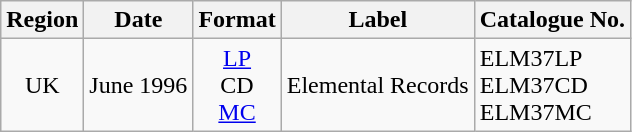<table class="wikitable">
<tr>
<th>Region</th>
<th>Date</th>
<th>Format</th>
<th>Label</th>
<th>Catalogue No.</th>
</tr>
<tr>
<td align="center">UK</td>
<td align="center">June 1996</td>
<td align="center"><a href='#'>LP</a><br>CD<br><a href='#'>MC</a></td>
<td>Elemental Records</td>
<td>ELM37LP<br>ELM37CD<br>ELM37MC</td>
</tr>
</table>
